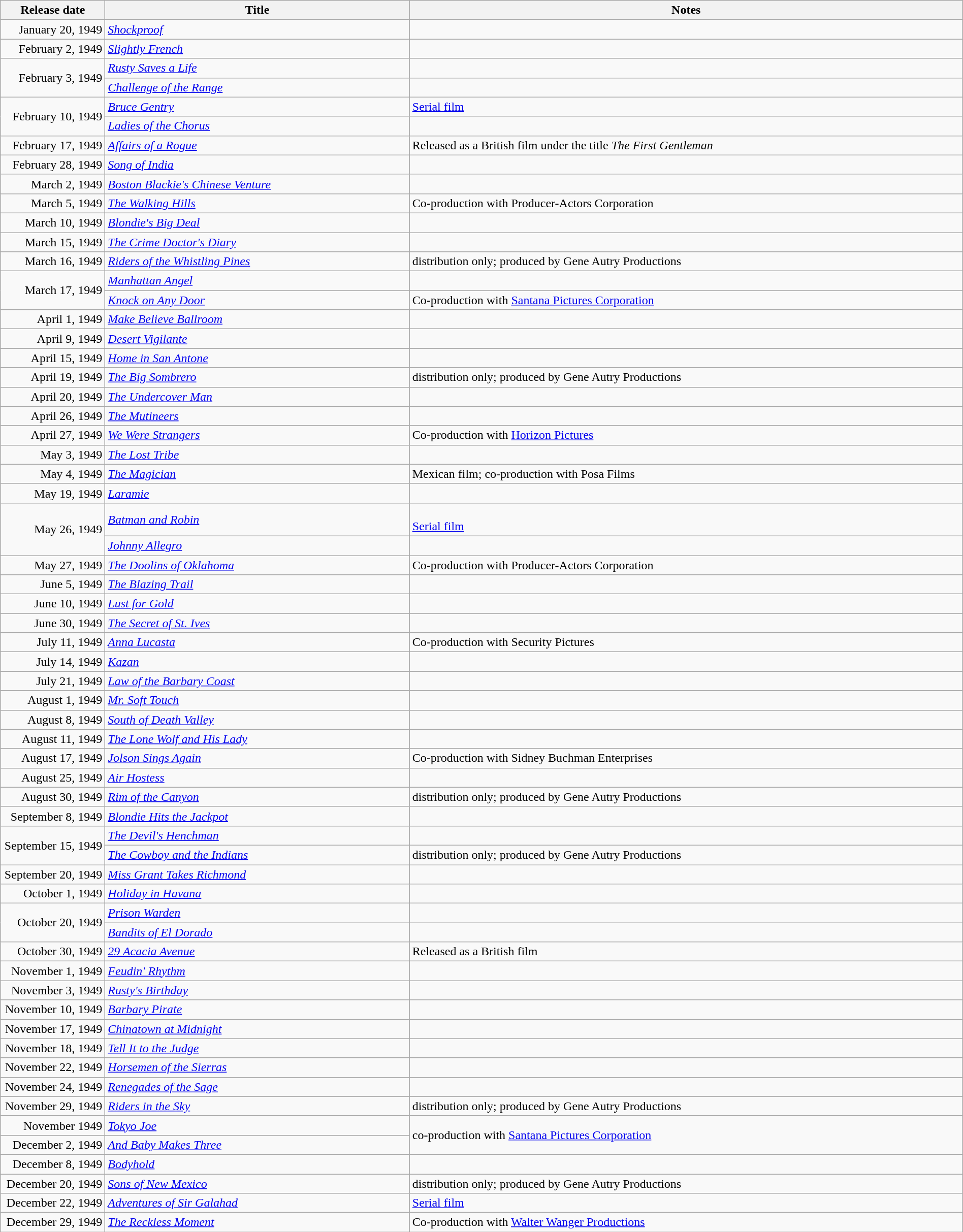<table class="wikitable sortable" style="width:100%;">
<tr>
<th scope="col" style="width:130px;">Release date</th>
<th>Title</th>
<th>Notes</th>
</tr>
<tr>
<td style="text-align:right;">January 20, 1949</td>
<td><em><a href='#'>Shockproof</a></em></td>
<td></td>
</tr>
<tr>
<td style="text-align:right;">February 2, 1949</td>
<td><em><a href='#'>Slightly French</a></em></td>
<td></td>
</tr>
<tr>
<td style="text-align:right;" rowspan="2">February 3, 1949</td>
<td><em><a href='#'>Rusty Saves a Life</a></em></td>
<td></td>
</tr>
<tr>
<td><em><a href='#'>Challenge of the Range</a></em></td>
<td></td>
</tr>
<tr>
<td style="text-align:right;" rowspan="2">February 10, 1949</td>
<td><em><a href='#'>Bruce Gentry</a></em></td>
<td><a href='#'>Serial film</a></td>
</tr>
<tr>
<td><em><a href='#'>Ladies of the Chorus</a></em></td>
<td></td>
</tr>
<tr>
<td style="text-align:right;">February 17, 1949</td>
<td><em><a href='#'>Affairs of a Rogue</a></em></td>
<td>Released as a British film under the title <em>The First Gentleman</em></td>
</tr>
<tr>
<td style="text-align:right;">February 28, 1949</td>
<td><em><a href='#'>Song of India</a></em></td>
<td></td>
</tr>
<tr>
<td style="text-align:right;">March 2, 1949</td>
<td><em><a href='#'>Boston Blackie's Chinese Venture</a></em></td>
<td></td>
</tr>
<tr>
<td style="text-align:right;">March 5, 1949</td>
<td><em><a href='#'>The Walking Hills</a></em></td>
<td>Co-production with Producer-Actors Corporation</td>
</tr>
<tr>
<td style="text-align:right;">March 10, 1949</td>
<td><em><a href='#'>Blondie's Big Deal</a></em></td>
<td></td>
</tr>
<tr>
<td style="text-align:right;">March 15, 1949</td>
<td><em><a href='#'>The Crime Doctor's Diary</a></em></td>
<td></td>
</tr>
<tr>
<td style="text-align:right;">March 16, 1949</td>
<td><em><a href='#'>Riders of the Whistling Pines</a></em></td>
<td>distribution only; produced by Gene Autry Productions</td>
</tr>
<tr>
<td style="text-align:right;" rowspan="2">March 17, 1949</td>
<td><em><a href='#'>Manhattan Angel</a></em></td>
<td></td>
</tr>
<tr>
<td><em><a href='#'>Knock on Any Door</a></em></td>
<td>Co-production with <a href='#'>Santana Pictures Corporation</a></td>
</tr>
<tr>
<td style="text-align:right;">April 1, 1949</td>
<td><em><a href='#'>Make Believe Ballroom</a></em></td>
<td></td>
</tr>
<tr>
<td style="text-align:right;">April 9, 1949</td>
<td><em><a href='#'>Desert Vigilante</a></em></td>
<td></td>
</tr>
<tr>
<td style="text-align:right;">April 15, 1949</td>
<td><em><a href='#'>Home in San Antone</a></em></td>
<td></td>
</tr>
<tr>
<td style="text-align:right;">April 19, 1949</td>
<td><em><a href='#'>The Big Sombrero</a></em></td>
<td>distribution only; produced by Gene Autry Productions</td>
</tr>
<tr>
<td style="text-align:right;">April 20, 1949</td>
<td><em><a href='#'>The Undercover Man</a></em></td>
<td></td>
</tr>
<tr>
<td style="text-align:right;">April 26, 1949</td>
<td><em><a href='#'>The Mutineers</a></em></td>
<td></td>
</tr>
<tr>
<td style="text-align:right;">April 27, 1949</td>
<td><em><a href='#'>We Were Strangers</a></em></td>
<td>Co-production with <a href='#'>Horizon Pictures</a></td>
</tr>
<tr>
<td style="text-align:right;">May 3, 1949</td>
<td><em><a href='#'>The Lost Tribe</a></em></td>
<td></td>
</tr>
<tr>
<td style="text-align:right;">May 4, 1949</td>
<td><em><a href='#'>The Magician</a></em></td>
<td>Mexican film; co-production with Posa Films</td>
</tr>
<tr>
<td style="text-align:right;">May 19, 1949</td>
<td><em><a href='#'>Laramie</a></em></td>
<td></td>
</tr>
<tr>
<td style="text-align:right;" rowspan="2">May 26, 1949</td>
<td><em><a href='#'>Batman and Robin</a></em></td>
<td><br><a href='#'>Serial film</a></td>
</tr>
<tr>
<td><em><a href='#'>Johnny Allegro</a></em></td>
<td></td>
</tr>
<tr>
<td style="text-align:right;">May 27, 1949</td>
<td><em><a href='#'>The Doolins of Oklahoma</a></em></td>
<td>Co-production with Producer-Actors Corporation</td>
</tr>
<tr>
<td style="text-align:right;">June 5, 1949</td>
<td><em><a href='#'>The Blazing Trail</a></em></td>
<td></td>
</tr>
<tr>
<td style="text-align:right;">June 10, 1949</td>
<td><em><a href='#'>Lust for Gold</a></em></td>
<td></td>
</tr>
<tr>
<td style="text-align:right;">June 30, 1949</td>
<td><em><a href='#'>The Secret of St. Ives</a></em></td>
<td></td>
</tr>
<tr>
<td style="text-align:right;">July 11, 1949</td>
<td><em><a href='#'>Anna Lucasta</a></em></td>
<td>Co-production with Security Pictures</td>
</tr>
<tr>
<td style="text-align:right;">July 14, 1949</td>
<td><em><a href='#'>Kazan</a></em></td>
<td></td>
</tr>
<tr>
<td style="text-align:right;">July 21, 1949</td>
<td><em><a href='#'>Law of the Barbary Coast</a></em></td>
<td></td>
</tr>
<tr>
<td style="text-align:right;">August 1, 1949</td>
<td><em><a href='#'>Mr. Soft Touch</a></em></td>
<td></td>
</tr>
<tr>
<td style="text-align:right;">August 8, 1949</td>
<td><em><a href='#'>South of Death Valley</a></em></td>
<td></td>
</tr>
<tr>
<td style="text-align:right;">August 11, 1949</td>
<td><em><a href='#'>The Lone Wolf and His Lady</a></em></td>
<td></td>
</tr>
<tr>
<td style="text-align:right;">August 17, 1949</td>
<td><em><a href='#'>Jolson Sings Again</a></em></td>
<td>Co-production with Sidney Buchman Enterprises</td>
</tr>
<tr>
<td style="text-align:right;">August 25, 1949</td>
<td><em><a href='#'>Air Hostess</a></em></td>
<td></td>
</tr>
<tr>
<td style="text-align:right;">August 30, 1949</td>
<td><em><a href='#'>Rim of the Canyon</a></em></td>
<td>distribution only; produced by Gene Autry Productions</td>
</tr>
<tr>
<td style="text-align:right;">September 8, 1949</td>
<td><em><a href='#'>Blondie Hits the Jackpot</a></em></td>
<td></td>
</tr>
<tr>
<td style="text-align:right;" rowspan="2">September 15, 1949</td>
<td><em><a href='#'>The Devil's Henchman</a></em></td>
<td></td>
</tr>
<tr>
<td><em><a href='#'>The Cowboy and the Indians</a></em></td>
<td>distribution only; produced by Gene Autry Productions</td>
</tr>
<tr>
<td style="text-align:right;">September 20, 1949</td>
<td><em><a href='#'>Miss Grant Takes Richmond</a></em></td>
<td></td>
</tr>
<tr>
<td style="text-align:right;">October 1, 1949</td>
<td><em><a href='#'>Holiday in Havana</a></em></td>
<td></td>
</tr>
<tr>
<td style="text-align:right;" rowspan="2">October 20, 1949</td>
<td><em><a href='#'>Prison Warden</a></em></td>
<td></td>
</tr>
<tr>
<td><em><a href='#'>Bandits of El Dorado</a></em></td>
<td></td>
</tr>
<tr>
<td style="text-align:right;">October 30, 1949</td>
<td><em><a href='#'>29 Acacia Avenue</a></em></td>
<td>Released as a British film</td>
</tr>
<tr>
<td style="text-align:right;">November 1, 1949</td>
<td><em><a href='#'>Feudin' Rhythm</a></em></td>
<td></td>
</tr>
<tr>
<td style="text-align:right;">November 3, 1949</td>
<td><em><a href='#'>Rusty's Birthday</a></em></td>
<td></td>
</tr>
<tr>
<td style="text-align:right;">November 10, 1949</td>
<td><em><a href='#'>Barbary Pirate</a></em></td>
<td></td>
</tr>
<tr>
<td style="text-align:right;">November 17, 1949</td>
<td><em><a href='#'>Chinatown at Midnight</a></em></td>
<td></td>
</tr>
<tr>
<td style="text-align:right;">November 18, 1949</td>
<td><em><a href='#'>Tell It to the Judge</a></em></td>
<td></td>
</tr>
<tr>
<td style="text-align:right;">November 22, 1949</td>
<td><em><a href='#'>Horsemen of the Sierras</a></em></td>
<td></td>
</tr>
<tr>
<td style="text-align:right;">November 24, 1949</td>
<td><em><a href='#'>Renegades of the Sage</a></em></td>
<td></td>
</tr>
<tr>
<td style="text-align:right;">November 29, 1949</td>
<td><em><a href='#'>Riders in the Sky</a></em></td>
<td>distribution only; produced by Gene Autry Productions</td>
</tr>
<tr>
<td style="text-align:right;">November 1949</td>
<td><em><a href='#'>Tokyo Joe</a></em></td>
<td rowspan="2">co-production with <a href='#'>Santana Pictures Corporation</a></td>
</tr>
<tr>
<td style="text-align:right;">December 2, 1949</td>
<td><em><a href='#'>And Baby Makes Three</a></em></td>
</tr>
<tr>
<td style="text-align:right;">December 8, 1949</td>
<td><em><a href='#'>Bodyhold</a></em></td>
<td></td>
</tr>
<tr>
<td style="text-align:right;">December 20, 1949</td>
<td><em><a href='#'>Sons of New Mexico</a></em></td>
<td>distribution only; produced by Gene Autry Productions</td>
</tr>
<tr>
<td style="text-align:right;">December 22, 1949</td>
<td><em><a href='#'>Adventures of Sir Galahad</a></em></td>
<td><a href='#'>Serial film</a></td>
</tr>
<tr>
<td style="text-align:right;">December 29, 1949</td>
<td><em><a href='#'>The Reckless Moment</a></em></td>
<td>Co-production with <a href='#'>Walter Wanger Productions</a></td>
</tr>
</table>
